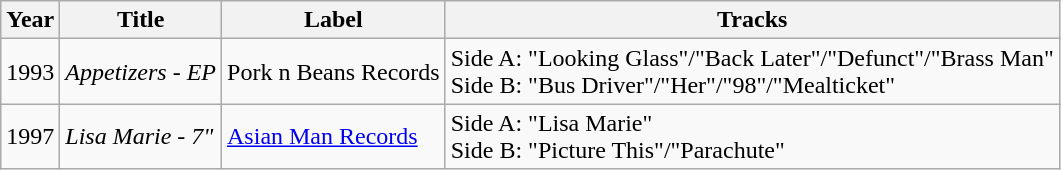<table class="wikitable">
<tr>
<th><strong>Year</strong></th>
<th><strong>Title</strong></th>
<th><strong>Label</strong></th>
<th><strong>Tracks</strong></th>
</tr>
<tr>
<td>1993</td>
<td><em>Appetizers - EP</em></td>
<td>Pork n Beans Records</td>
<td>Side A: "Looking Glass"/"Back Later"/"Defunct"/"Brass Man"<br>Side B: "Bus Driver"/"Her"/"98"/"Mealticket"</td>
</tr>
<tr>
<td>1997</td>
<td><em>Lisa Marie - 7"</em></td>
<td><a href='#'>Asian Man Records</a></td>
<td>Side A: "Lisa Marie"<br>Side B: "Picture This"/"Parachute"</td>
</tr>
</table>
